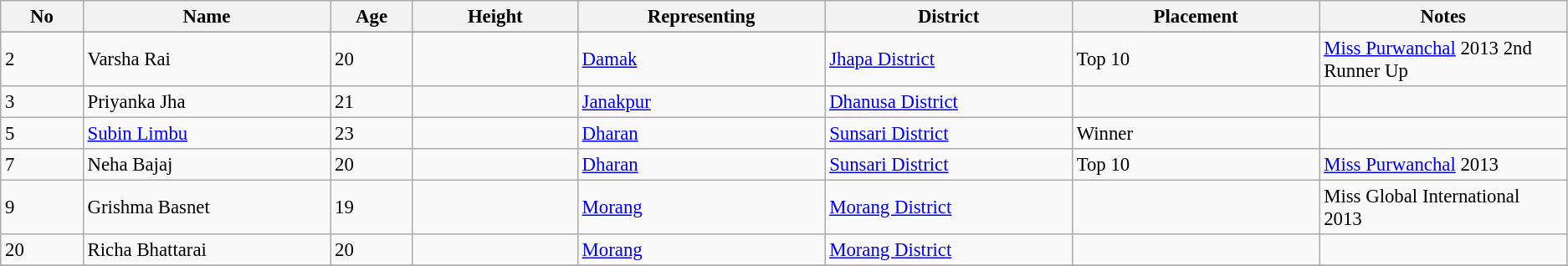<table class="wikitable sortable" style="font-size: 95%;">
<tr>
<th width="05%">No</th>
<th width="15%">Name</th>
<th width="05%">Age</th>
<th width="10%">Height</th>
<th width="15%">Representing</th>
<th width="15%">District</th>
<th width="15%">Placement</th>
<th width="15%">Notes</th>
</tr>
<tr>
</tr>
<tr>
<td>2</td>
<td>Varsha Rai</td>
<td>20</td>
<td></td>
<td><a href='#'>Damak</a></td>
<td><a href='#'>Jhapa District</a></td>
<td>Top 10</td>
<td><a href='#'>Miss Purwanchal</a> 2013 2nd Runner Up</td>
</tr>
<tr>
<td>3</td>
<td>Priyanka Jha</td>
<td>21</td>
<td></td>
<td><a href='#'>Janakpur</a></td>
<td><a href='#'>Dhanusa District</a></td>
<td></td>
<td></td>
</tr>
<tr>
<td>5</td>
<td><a href='#'>Subin Limbu</a></td>
<td>23</td>
<td></td>
<td><a href='#'>Dharan</a></td>
<td><a href='#'>Sunsari District</a></td>
<td>Winner</td>
<td></td>
</tr>
<tr>
<td>7</td>
<td>Neha Bajaj</td>
<td>20</td>
<td></td>
<td><a href='#'>Dharan</a></td>
<td><a href='#'>Sunsari District</a></td>
<td>Top 10</td>
<td><a href='#'>Miss Purwanchal</a> 2013</td>
</tr>
<tr>
<td>9</td>
<td>Grishma Basnet</td>
<td>19</td>
<td></td>
<td><a href='#'>Morang</a></td>
<td><a href='#'>Morang District</a></td>
<td></td>
<td>Miss Global International 2013</td>
</tr>
<tr>
<td>20</td>
<td>Richa Bhattarai</td>
<td>20</td>
<td></td>
<td><a href='#'>Morang</a></td>
<td><a href='#'>Morang District</a></td>
<td></td>
<td></td>
</tr>
<tr>
</tr>
</table>
